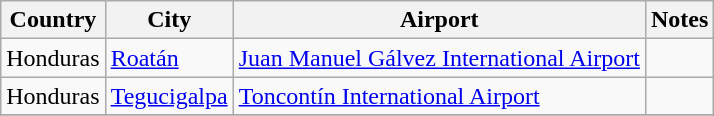<table class="sortable wikitable">
<tr>
<th>Country</th>
<th>City</th>
<th>Airport</th>
<th>Notes</th>
</tr>
<tr>
<td>Honduras</td>
<td><a href='#'>Roatán</a></td>
<td><a href='#'>Juan Manuel Gálvez International Airport</a></td>
<td aling=center></td>
</tr>
<tr>
<td>Honduras</td>
<td><a href='#'>Tegucigalpa</a></td>
<td><a href='#'>Toncontín International Airport</a></td>
<td></td>
</tr>
<tr>
</tr>
</table>
